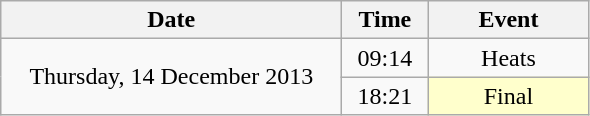<table class = "wikitable" style="text-align:center;">
<tr>
<th width=220>Date</th>
<th width=50>Time</th>
<th width=100>Event</th>
</tr>
<tr>
<td rowspan=2>Thursday, 14 December 2013</td>
<td>09:14</td>
<td>Heats</td>
</tr>
<tr>
<td>18:21</td>
<td bgcolor=ffffcc>Final</td>
</tr>
</table>
